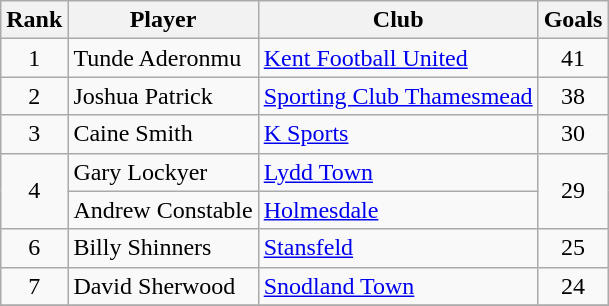<table class="wikitable" style="text-align:center">
<tr>
<th>Rank</th>
<th>Player</th>
<th>Club</th>
<th>Goals</th>
</tr>
<tr>
<td rowspan="1">1</td>
<td align="left">Tunde Aderonmu</td>
<td align="left"><a href='#'>Kent Football United</a></td>
<td rowspan="1">41</td>
</tr>
<tr>
<td rowspan="1">2</td>
<td align="left">Joshua Patrick</td>
<td align="left"><a href='#'>Sporting Club Thamesmead</a></td>
<td rowspan="1">38</td>
</tr>
<tr>
<td rowspan="1">3</td>
<td align="left">Caine Smith</td>
<td align="left"><a href='#'>K Sports</a></td>
<td rowspan="1">30</td>
</tr>
<tr>
<td rowspan="2">4</td>
<td align="left">Gary Lockyer</td>
<td align="left"><a href='#'>Lydd Town</a></td>
<td rowspan="2">29</td>
</tr>
<tr>
<td align="left">Andrew Constable</td>
<td align="left"><a href='#'>Holmesdale</a></td>
</tr>
<tr>
<td rowspan="1">6</td>
<td align="left">Billy Shinners</td>
<td align="left"><a href='#'>Stansfeld</a></td>
<td rowspan="1">25</td>
</tr>
<tr>
<td rowspan="1">7</td>
<td align="left">David Sherwood</td>
<td align="left"><a href='#'>Snodland Town</a></td>
<td rowspan="1">24</td>
</tr>
<tr>
</tr>
</table>
